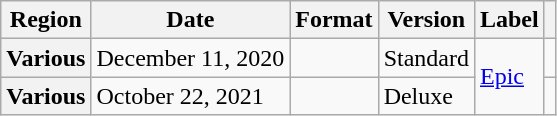<table class="wikitable plainrowheaders">
<tr>
<th scope="col">Region</th>
<th scope="col">Date</th>
<th scope="col">Format</th>
<th scope="col">Version</th>
<th scope="col">Label</th>
<th scope="col"></th>
</tr>
<tr>
<th scope="row">Various</th>
<td>December 11, 2020</td>
<td></td>
<td>Standard</td>
<td rowspan="2"><a href='#'>Epic</a></td>
<td></td>
</tr>
<tr>
<th scope="row">Various</th>
<td>October 22, 2021</td>
<td></td>
<td>Deluxe</td>
<td></td>
</tr>
</table>
